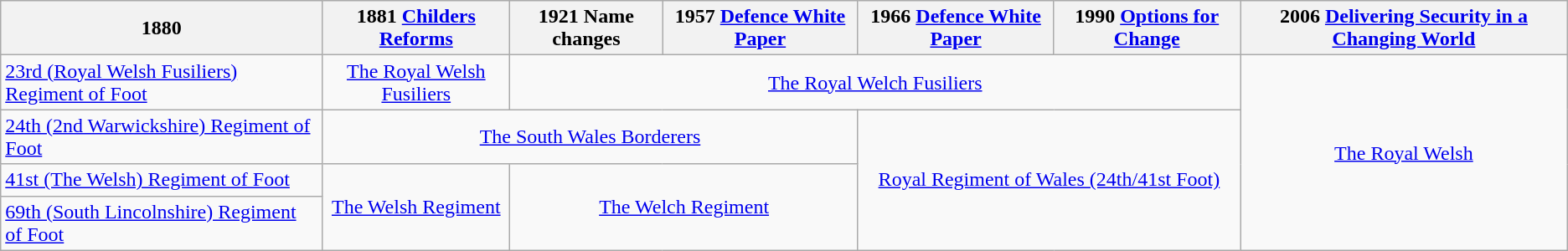<table class="wikitable">
<tr>
<th>1880</th>
<th>1881 <a href='#'>Childers Reforms</a></th>
<th>1921 Name changes</th>
<th>1957 <a href='#'>Defence White Paper</a></th>
<th>1966 <a href='#'>Defence White Paper</a></th>
<th>1990 <a href='#'>Options for Change</a></th>
<th>2006 <a href='#'>Delivering Security in a Changing World</a></th>
</tr>
<tr>
<td><a href='#'>23rd (Royal Welsh Fusiliers) Regiment of Foot</a></td>
<td style="text-align:center;"><a href='#'>The Royal Welsh Fusiliers</a></td>
<td colspan="4" style="text-align:center;"><a href='#'>The Royal Welch Fusiliers</a></td>
<td rowspan="4" style="text-align:center;"><a href='#'>The Royal Welsh</a></td>
</tr>
<tr>
<td><a href='#'>24th (2nd Warwickshire) Regiment of Foot</a></td>
<td colspan="3" style="text-align:center;"><a href='#'>The South Wales Borderers</a></td>
<td rowspan="3" colspan="2" style="text-align: center;"><a href='#'>Royal Regiment of Wales (24th/41st Foot)</a></td>
</tr>
<tr>
<td><a href='#'>41st (The Welsh) Regiment of Foot</a></td>
<td rowspan="2" style="text-align:center;"><a href='#'>The Welsh Regiment</a></td>
<td rowspan="2" colspan="2" style="text-align: center;"><a href='#'>The Welch Regiment</a></td>
</tr>
<tr>
<td><a href='#'>69th (South Lincolnshire) Regiment of Foot</a></td>
</tr>
</table>
